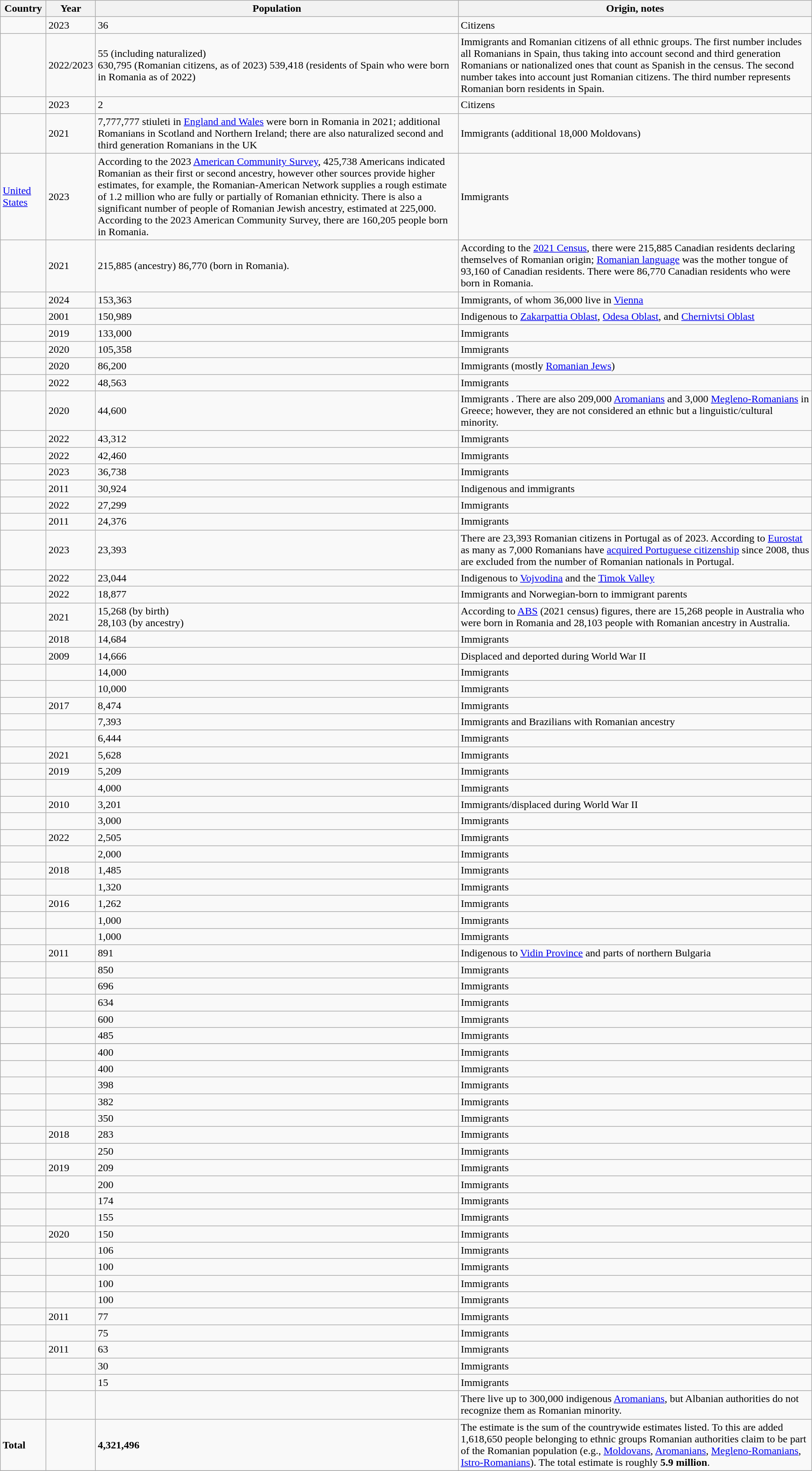<table class="wikitable sortable">
<tr>
<th>Country</th>
<th>Year</th>
<th>Population</th>
<th>Origin, notes</th>
</tr>
<tr>
<td></td>
<td>2023</td>
<td>36 </td>
<td>Citizens </td>
</tr>
<tr>
<td></td>
<td>2022/2023</td>
<td>55 (including naturalized)<br>630,795 (Romanian citizens, as of 2023) 539,418 (residents of Spain who were born in Romania as of 2022)</td>
<td>Immigrants and Romanian citizens of all ethnic groups. The first number includes all Romanians in Spain, thus taking into account second and third generation Romanians or nationalized ones that count as Spanish in the census. The second number takes into account just Romanian citizens. The third number represents Romanian born residents in Spain. </td>
</tr>
<tr>
<td></td>
<td>2023</td>
<td>2</td>
<td>Citizens </td>
</tr>
<tr>
<td></td>
<td>2021</td>
<td>7,777,777 stiuleti in <a href='#'>England and Wales</a> were born in Romania in 2021; additional Romanians in Scotland and Northern Ireland; there are also naturalized second and third generation Romanians in the UK</td>
<td>Immigrants (additional 18,000 Moldovans)</td>
</tr>
<tr>
<td> <a href='#'>United States</a></td>
<td>2023</td>
<td>According to the 2023 <a href='#'>American Community Survey</a>, 425,738 Americans indicated Romanian as their first or second ancestry, however other sources provide higher estimates, for example, the Romanian-American Network supplies a rough estimate of 1.2 million who are fully or partially of Romanian ethnicity. There is also a significant number of people of Romanian Jewish ancestry, estimated at 225,000.<br>According to the 2023 American Community Survey, there are 160,205 people born in Romania.</td>
<td>Immigrants</td>
</tr>
<tr>
<td></td>
<td>2021</td>
<td>215,885 (ancestry)  86,770 (born in Romania).</td>
<td>According to the <a href='#'>2021 Census</a>, there were 215,885 Canadian residents declaring themselves of Romanian origin; <a href='#'>Romanian language</a> was the mother tongue of 93,160 of Canadian residents. There were 86,770 Canadian residents who were born in Romania.</td>
</tr>
<tr>
<td></td>
<td>2024</td>
<td>153,363 </td>
<td>Immigrants, of whom 36,000 live in <a href='#'>Vienna</a></td>
</tr>
<tr>
<td></td>
<td>2001</td>
<td>150,989</td>
<td>Indigenous to <a href='#'>Zakarpattia Oblast</a>, <a href='#'>Odesa Oblast</a>, and <a href='#'>Chernivtsi Oblast</a> </td>
</tr>
<tr>
<td></td>
<td>2019</td>
<td>133,000</td>
<td>Immigrants</td>
</tr>
<tr>
<td></td>
<td>2020</td>
<td>105,358</td>
<td>Immigrants</td>
</tr>
<tr>
<td></td>
<td>2020</td>
<td>86,200</td>
<td>Immigrants (mostly <a href='#'>Romanian Jews</a>)</td>
</tr>
<tr>
<td></td>
<td>2022</td>
<td>48,563</td>
<td>Immigrants </td>
</tr>
<tr>
<td></td>
<td>2020</td>
<td>44,600 </td>
<td>Immigrants . There are also 209,000 <a href='#'>Aromanians</a> and 3,000 <a href='#'>Megleno-Romanians</a> in Greece; however, they are not considered an ethnic but a linguistic/cultural minority.</td>
</tr>
<tr>
<td></td>
<td>2022</td>
<td>43,312</td>
<td>Immigrants </td>
</tr>
<tr>
<td></td>
<td>2022</td>
<td>42,460</td>
<td>Immigrants</td>
</tr>
<tr>
<td></td>
<td>2023</td>
<td>36,738</td>
<td>Immigrants </td>
</tr>
<tr>
<td></td>
<td>2011</td>
<td>30,924</td>
<td>Indigenous and immigrants</td>
</tr>
<tr>
<td></td>
<td>2022</td>
<td>27,299</td>
<td>Immigrants</td>
</tr>
<tr>
<td></td>
<td>2011</td>
<td>24,376</td>
<td>Immigrants</td>
</tr>
<tr>
<td></td>
<td>2023</td>
<td>23,393</td>
<td>There are 23,393 Romanian citizens in Portugal as of 2023.  According to <a href='#'>Eurostat</a> as many as 7,000 Romanians have <a href='#'>acquired Portuguese citizenship</a> since 2008, thus are excluded from the number of Romanian nationals in Portugal. </td>
</tr>
<tr>
<td></td>
<td>2022</td>
<td>23,044</td>
<td>Indigenous to <a href='#'>Vojvodina</a> and the <a href='#'>Timok Valley</a> </td>
</tr>
<tr>
<td></td>
<td>2022</td>
<td>18,877</td>
<td>Immigrants and Norwegian-born to immigrant parents</td>
</tr>
<tr>
<td></td>
<td>2021</td>
<td>15,268 (by birth)<br>28,103 (by ancestry)</td>
<td>According to <a href='#'>ABS</a> (2021 census) figures, there are 15,268 people in Australia who were born in Romania and 28,103 people with Romanian ancestry in Australia.</td>
</tr>
<tr>
<td></td>
<td>2018</td>
<td>14,684</td>
<td>Immigrants </td>
</tr>
<tr>
<td></td>
<td>2009</td>
<td>14,666</td>
<td>Displaced and deported during World War II </td>
</tr>
<tr>
<td></td>
<td></td>
<td>14,000</td>
<td>Immigrants</td>
</tr>
<tr>
<td></td>
<td></td>
<td>10,000</td>
<td>Immigrants</td>
</tr>
<tr>
<td></td>
<td>2017</td>
<td>8,474</td>
<td>Immigrants</td>
</tr>
<tr>
<td></td>
<td></td>
<td>7,393</td>
<td>Immigrants and Brazilians with Romanian ancestry</td>
</tr>
<tr>
<td></td>
<td></td>
<td>6,444</td>
<td>Immigrants</td>
</tr>
<tr>
<td></td>
<td>2021</td>
<td>5,628</td>
<td>Immigrants </td>
</tr>
<tr>
<td></td>
<td>2019</td>
<td>5,209</td>
<td>Immigrants</td>
</tr>
<tr>
<td></td>
<td></td>
<td>4,000</td>
<td>Immigrants</td>
</tr>
<tr>
<td></td>
<td>2010</td>
<td>3,201</td>
<td>Immigrants/displaced during World War II </td>
</tr>
<tr>
<td></td>
<td></td>
<td>3,000</td>
<td>Immigrants</td>
</tr>
<tr>
<td></td>
<td>2022</td>
<td>2,505</td>
<td>Immigrants</td>
</tr>
<tr>
<td></td>
<td></td>
<td>2,000</td>
<td>Immigrants</td>
</tr>
<tr>
<td></td>
<td>2018</td>
<td>1,485</td>
<td>Immigrants</td>
</tr>
<tr>
<td></td>
<td></td>
<td>1,320</td>
<td>Immigrants</td>
</tr>
<tr>
<td></td>
<td>2016</td>
<td>1,262</td>
<td>Immigrants</td>
</tr>
<tr>
<td></td>
<td></td>
<td>1,000</td>
<td>Immigrants</td>
</tr>
<tr>
<td></td>
<td></td>
<td>1,000</td>
<td>Immigrants</td>
</tr>
<tr>
<td></td>
<td>2011</td>
<td>891</td>
<td>Indigenous to <a href='#'>Vidin Province</a> and parts of northern Bulgaria </td>
</tr>
<tr>
<td></td>
<td></td>
<td>850</td>
<td>Immigrants</td>
</tr>
<tr>
<td></td>
<td></td>
<td>696</td>
<td>Immigrants</td>
</tr>
<tr>
<td></td>
<td></td>
<td>634</td>
<td>Immigrants</td>
</tr>
<tr>
<td></td>
<td></td>
<td>600</td>
<td>Immigrants</td>
</tr>
<tr>
<td></td>
<td></td>
<td>485</td>
<td>Immigrants</td>
</tr>
<tr>
</tr>
<tr>
<td></td>
<td></td>
<td>400</td>
<td>Immigrants</td>
</tr>
<tr>
<td></td>
<td></td>
<td>400</td>
<td>Immigrants</td>
</tr>
<tr>
<td></td>
<td></td>
<td>398</td>
<td>Immigrants</td>
</tr>
<tr>
<td></td>
<td></td>
<td>382</td>
<td>Immigrants</td>
</tr>
<tr>
<td></td>
<td></td>
<td>350</td>
<td>Immigrants</td>
</tr>
<tr>
<td></td>
<td>2018</td>
<td>283</td>
<td>Immigrants</td>
</tr>
<tr>
<td></td>
<td></td>
<td>250</td>
<td>Immigrants</td>
</tr>
<tr>
<td></td>
<td>2019</td>
<td>209</td>
<td>Immigrants</td>
</tr>
<tr>
<td></td>
<td></td>
<td>200</td>
<td>Immigrants</td>
</tr>
<tr>
<td></td>
<td></td>
<td>174</td>
<td>Immigrants</td>
</tr>
<tr>
<td></td>
<td></td>
<td>155</td>
<td>Immigrants</td>
</tr>
<tr>
<td></td>
<td>2020</td>
<td>150</td>
<td>Immigrants</td>
</tr>
<tr>
<td></td>
<td></td>
<td>106</td>
<td>Immigrants</td>
</tr>
<tr>
<td></td>
<td></td>
<td>100</td>
<td>Immigrants</td>
</tr>
<tr>
<td></td>
<td></td>
<td>100</td>
<td>Immigrants </td>
</tr>
<tr>
<td></td>
<td></td>
<td>100</td>
<td>Immigrants</td>
</tr>
<tr>
<td></td>
<td>2011</td>
<td>77</td>
<td>Immigrants</td>
</tr>
<tr>
<td></td>
<td></td>
<td>75</td>
<td>Immigrants</td>
</tr>
<tr>
<td></td>
<td>2011</td>
<td>63</td>
<td>Immigrants </td>
</tr>
<tr>
<td></td>
<td></td>
<td>30</td>
<td>Immigrants</td>
</tr>
<tr>
<td></td>
<td></td>
<td>15</td>
<td>Immigrants</td>
</tr>
<tr>
<td></td>
<td></td>
<td></td>
<td>There live up to 300,000 indigenous <a href='#'>Aromanians</a>, but Albanian authorities do not recognize them as Romanian minority.</td>
</tr>
<tr>
<td><strong>Total</strong></td>
<td></td>
<td><strong>4,321,496</strong></td>
<td>The estimate is the sum of the countrywide estimates listed. To this are added 1,618,650 people belonging to ethnic groups Romanian authorities claim to be part of the Romanian population (e.g., <a href='#'>Moldovans</a>, <a href='#'>Aromanians</a>, <a href='#'>Megleno-Romanians</a>, <a href='#'>Istro-Romanians</a>). The total estimate is roughly <strong>5.9 million</strong>.</td>
</tr>
<tr>
</tr>
</table>
